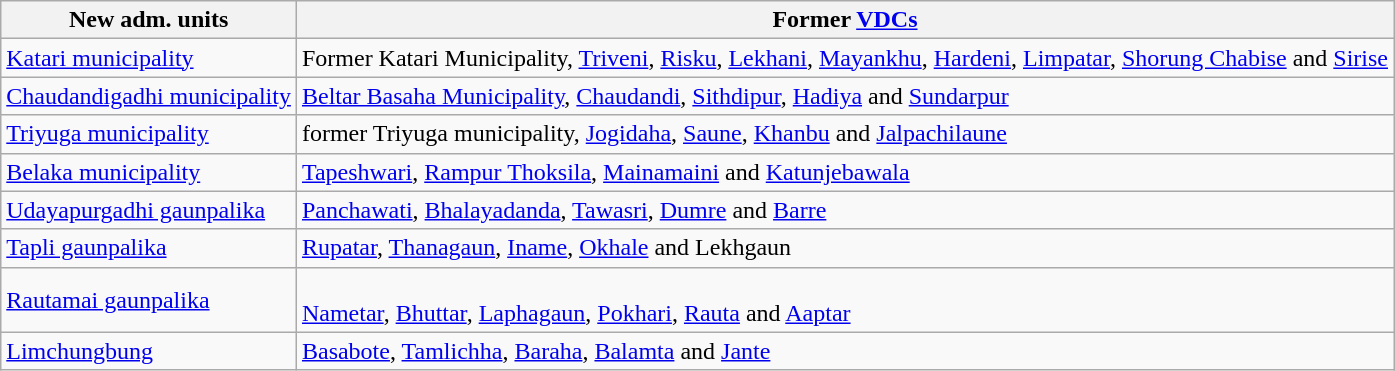<table class="wikitable">
<tr>
<th>New adm. units</th>
<th>Former <a href='#'>VDCs</a></th>
</tr>
<tr>
<td><a href='#'>Katari municipality</a></td>
<td>Former Katari Municipality, <a href='#'>Triveni</a>, <a href='#'>Risku</a>, <a href='#'>Lekhani</a>, <a href='#'>Mayankhu</a>, <a href='#'>Hardeni</a>, <a href='#'>Limpatar</a>, <a href='#'>Shorung Chabise</a> and <a href='#'>Sirise</a></td>
</tr>
<tr>
<td><a href='#'>Chaudandigadhi municipality</a></td>
<td><a href='#'>Beltar Basaha Municipality</a>, <a href='#'>Chaudandi</a>, <a href='#'>Sithdipur</a>, <a href='#'>Hadiya</a> and <a href='#'>Sundarpur</a></td>
</tr>
<tr>
<td><a href='#'>Triyuga municipality</a></td>
<td>former Triyuga municipality, <a href='#'>Jogidaha</a>, <a href='#'>Saune</a>, <a href='#'>Khanbu</a> and <a href='#'>Jalpachilaune</a></td>
</tr>
<tr>
<td><a href='#'>Belaka municipality</a></td>
<td><a href='#'>Tapeshwari</a>, <a href='#'>Rampur Thoksila</a>, <a href='#'>Mainamaini</a> and <a href='#'>Katunjebawala</a></td>
</tr>
<tr>
<td><a href='#'>Udayapurgadhi gaunpalika</a></td>
<td><a href='#'>Panchawati</a>, <a href='#'>Bhalayadanda</a>, <a href='#'>Tawasri</a>, <a href='#'>Dumre</a> and <a href='#'>Barre</a></td>
</tr>
<tr>
<td><a href='#'>Tapli gaunpalika</a></td>
<td><a href='#'>Rupatar</a>, <a href='#'>Thanagaun</a>, <a href='#'>Iname</a>, <a href='#'>Okhale</a> and Lekhgaun</td>
</tr>
<tr>
<td><a href='#'>Rautamai gaunpalika</a></td>
<td><br><a href='#'>Nametar</a>, <a href='#'>Bhuttar</a>, <a href='#'>Laphagaun</a>, <a href='#'>Pokhari</a>, <a href='#'>Rauta</a> and <a href='#'>Aaptar</a></td>
</tr>
<tr>
<td><a href='#'>Limchungbung</a></td>
<td><a href='#'>Basabote</a>, <a href='#'>Tamlichha</a>, <a href='#'>Baraha</a>, <a href='#'>Balamta</a> and <a href='#'>Jante</a></td>
</tr>
</table>
